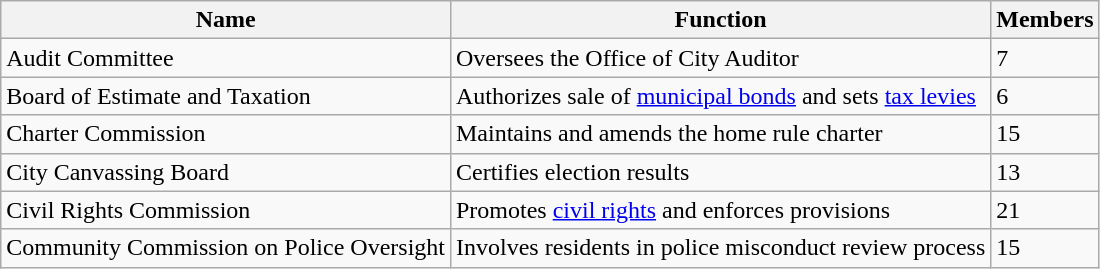<table class="wikitable">
<tr>
<th>Name</th>
<th>Function</th>
<th>Members</th>
</tr>
<tr>
<td>Audit Committee</td>
<td>Oversees the Office of City Auditor</td>
<td>7</td>
</tr>
<tr>
<td>Board of Estimate and Taxation</td>
<td>Authorizes sale of <a href='#'>municipal bonds</a> and sets <a href='#'>tax levies</a></td>
<td>6</td>
</tr>
<tr>
<td>Charter Commission</td>
<td>Maintains and amends the home rule charter</td>
<td>15</td>
</tr>
<tr>
<td>City Canvassing Board</td>
<td>Certifies election results</td>
<td>13</td>
</tr>
<tr>
<td>Civil Rights Commission</td>
<td>Promotes <a href='#'>civil rights</a> and enforces provisions</td>
<td>21</td>
</tr>
<tr>
<td>Community Commission on Police Oversight</td>
<td>Involves residents in police misconduct review process</td>
<td>15</td>
</tr>
</table>
